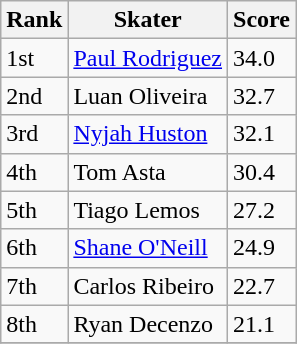<table class="wikitable">
<tr>
<th>Rank</th>
<th>Skater</th>
<th>Score</th>
</tr>
<tr>
<td>1st</td>
<td><a href='#'>Paul Rodriguez</a></td>
<td>34.0</td>
</tr>
<tr>
<td>2nd</td>
<td>Luan Oliveira</td>
<td>32.7</td>
</tr>
<tr>
<td>3rd</td>
<td><a href='#'>Nyjah Huston</a></td>
<td>32.1</td>
</tr>
<tr>
<td>4th</td>
<td>Tom Asta</td>
<td>30.4</td>
</tr>
<tr>
<td>5th</td>
<td>Tiago Lemos</td>
<td>27.2</td>
</tr>
<tr>
<td>6th</td>
<td><a href='#'>Shane O'Neill</a></td>
<td>24.9</td>
</tr>
<tr>
<td>7th</td>
<td>Carlos Ribeiro</td>
<td>22.7</td>
</tr>
<tr>
<td>8th</td>
<td>Ryan Decenzo</td>
<td>21.1</td>
</tr>
<tr>
</tr>
</table>
